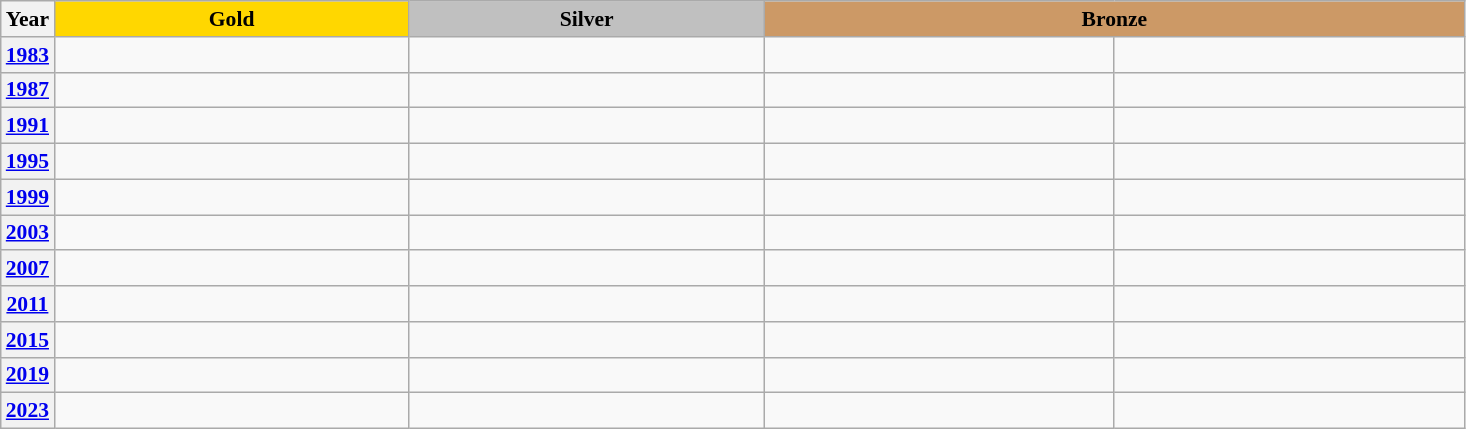<table class="wikitable" style="border-collapse: collapse; font-size: 90%;">
<tr align=center>
<th>Year</th>
<td bgcolor=gold width=230><strong>Gold</strong></td>
<td bgcolor=silver width=230><strong>Silver</strong></td>
<td bgcolor=cc9966 colspan=2 width=460><strong>Bronze</strong></td>
</tr>
<tr>
<th align=center><a href='#'>1983</a></th>
<td></td>
<td></td>
<td></td>
<td></td>
</tr>
<tr>
<th align=center><a href='#'>1987</a></th>
<td></td>
<td></td>
<td></td>
<td></td>
</tr>
<tr>
<th align=center><a href='#'>1991</a></th>
<td></td>
<td></td>
<td></td>
<td></td>
</tr>
<tr>
<th align=center><a href='#'>1995</a></th>
<td></td>
<td></td>
<td></td>
<td></td>
</tr>
<tr>
<th align=center><a href='#'>1999</a></th>
<td></td>
<td></td>
<td></td>
<td></td>
</tr>
<tr>
<th align=center><a href='#'>2003</a></th>
<td></td>
<td></td>
<td></td>
<td></td>
</tr>
<tr>
<th align=center><a href='#'>2007</a></th>
<td></td>
<td></td>
<td></td>
<td></td>
</tr>
<tr>
<th align=center><a href='#'>2011</a></th>
<td></td>
<td></td>
<td></td>
<td></td>
</tr>
<tr>
<th align=center><a href='#'>2015</a></th>
<td></td>
<td></td>
<td></td>
<td></td>
</tr>
<tr>
<th align=center><a href='#'>2019</a></th>
<td></td>
<td></td>
<td></td>
<td></td>
</tr>
<tr>
<th align=center><a href='#'>2023</a></th>
<td></td>
<td></td>
<td></td>
<td></td>
</tr>
</table>
